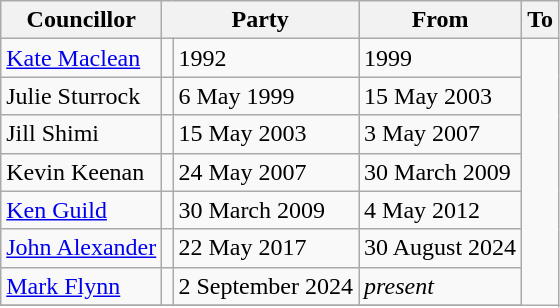<table class=wikitable>
<tr>
<th>Councillor</th>
<th colspan=2>Party</th>
<th>From</th>
<th>To</th>
</tr>
<tr>
<td><a href='#'>Kate Maclean</a></td>
<td></td>
<td>1992</td>
<td>1999</td>
</tr>
<tr>
<td>Julie Sturrock</td>
<td></td>
<td>6 May 1999</td>
<td>15 May 2003</td>
</tr>
<tr>
<td>Jill Shimi</td>
<td></td>
<td>15 May 2003</td>
<td>3 May 2007</td>
</tr>
<tr>
<td>Kevin Keenan</td>
<td></td>
<td>24 May 2007</td>
<td>30 March 2009</td>
</tr>
<tr>
<td><a href='#'>Ken Guild</a></td>
<td></td>
<td>30 March 2009</td>
<td>4 May 2012</td>
</tr>
<tr>
<td><a href='#'>John Alexander</a></td>
<td></td>
<td>22 May 2017</td>
<td>30 August 2024</td>
</tr>
<tr>
<td><a href='#'>Mark Flynn</a></td>
<td></td>
<td>2 September 2024</td>
<td><em>present</em></td>
</tr>
<tr>
</tr>
</table>
